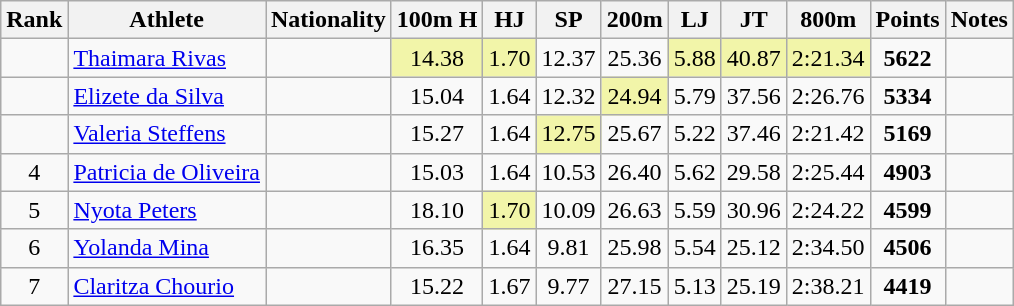<table class="wikitable sortable" style=" text-align:center;">
<tr>
<th>Rank</th>
<th>Athlete</th>
<th>Nationality</th>
<th>100m H</th>
<th>HJ</th>
<th>SP</th>
<th>200m</th>
<th>LJ</th>
<th>JT</th>
<th>800m</th>
<th>Points</th>
<th>Notes</th>
</tr>
<tr>
<td></td>
<td align=left><a href='#'>Thaimara Rivas</a></td>
<td align=left></td>
<td bgcolor=#F2F5A9>14.38</td>
<td bgcolor=#F2F5A9>1.70</td>
<td>12.37</td>
<td>25.36</td>
<td bgcolor=#F2F5A9>5.88</td>
<td bgcolor=#F2F5A9>40.87</td>
<td bgcolor=#F2F5A9>2:21.34</td>
<td><strong>5622</strong></td>
<td></td>
</tr>
<tr>
<td></td>
<td align=left><a href='#'>Elizete da Silva</a></td>
<td align=left></td>
<td>15.04</td>
<td>1.64</td>
<td>12.32</td>
<td bgcolor=#F2F5A9>24.94</td>
<td>5.79</td>
<td>37.56</td>
<td>2:26.76</td>
<td><strong>5334</strong></td>
<td></td>
</tr>
<tr>
<td></td>
<td align=left><a href='#'>Valeria Steffens</a></td>
<td align=left></td>
<td>15.27</td>
<td>1.64</td>
<td bgcolor=#F2F5A9>12.75</td>
<td>25.67</td>
<td>5.22</td>
<td>37.46</td>
<td>2:21.42</td>
<td><strong>5169</strong></td>
<td></td>
</tr>
<tr>
<td>4</td>
<td align=left><a href='#'>Patricia de Oliveira</a></td>
<td align=left></td>
<td>15.03</td>
<td>1.64</td>
<td>10.53</td>
<td>26.40</td>
<td>5.62</td>
<td>29.58</td>
<td>2:25.44</td>
<td><strong>4903</strong></td>
<td></td>
</tr>
<tr>
<td>5</td>
<td align=left><a href='#'>Nyota Peters</a></td>
<td align=left></td>
<td>18.10</td>
<td bgcolor=#F2F5A9>1.70</td>
<td>10.09</td>
<td>26.63</td>
<td>5.59</td>
<td>30.96</td>
<td>2:24.22</td>
<td><strong>4599</strong></td>
<td></td>
</tr>
<tr>
<td>6</td>
<td align=left><a href='#'>Yolanda Mina</a></td>
<td align=left></td>
<td>16.35</td>
<td>1.64</td>
<td>9.81</td>
<td>25.98</td>
<td>5.54</td>
<td>25.12</td>
<td>2:34.50</td>
<td><strong>4506</strong></td>
<td></td>
</tr>
<tr>
<td>7</td>
<td align=left><a href='#'>Claritza Chourio</a></td>
<td align=left></td>
<td>15.22</td>
<td>1.67</td>
<td>9.77</td>
<td>27.15</td>
<td>5.13</td>
<td>25.19</td>
<td>2:38.21</td>
<td><strong>4419</strong></td>
<td></td>
</tr>
</table>
